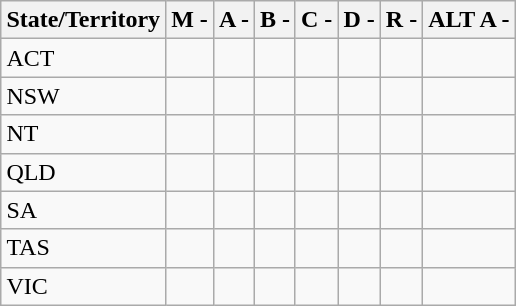<table class="wikitable sortable" align=center style="margin: 1em auto 1em auto;">
<tr>
<th>State/Territory</th>
<th>M - </th>
<th>A - </th>
<th>B - </th>
<th>C - </th>
<th>D - </th>
<th>R - </th>
<th>ALT A - </th>
</tr>
<tr>
<td>ACT</td>
<td></td>
<td></td>
<td></td>
<td></td>
<td></td>
<td></td>
<td></td>
</tr>
<tr>
<td>NSW</td>
<td></td>
<td></td>
<td></td>
<td></td>
<td></td>
<td></td>
<td></td>
</tr>
<tr>
<td>NT</td>
<td></td>
<td></td>
<td></td>
<td></td>
<td></td>
<td></td>
<td></td>
</tr>
<tr>
<td>QLD</td>
<td></td>
<td></td>
<td></td>
<td></td>
<td></td>
<td></td>
<td></td>
</tr>
<tr>
<td>SA</td>
<td></td>
<td></td>
<td></td>
<td></td>
<td></td>
<td></td>
<td></td>
</tr>
<tr>
<td>TAS</td>
<td></td>
<td></td>
<td></td>
<td></td>
<td></td>
<td></td>
<td></td>
</tr>
<tr>
<td>VIC</td>
<td></td>
<td></td>
<td></td>
<td></td>
<td></td>
<td></td>
<td></td>
</tr>
</table>
